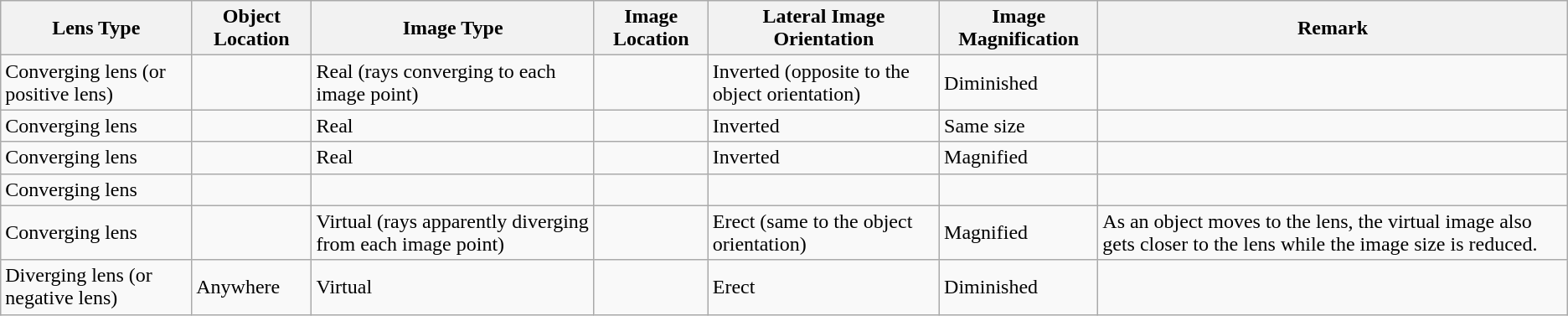<table class="wikitable">
<tr>
<th>Lens Type</th>
<th>Object Location</th>
<th>Image Type</th>
<th>Image Location</th>
<th>Lateral Image Orientation</th>
<th>Image Magnification</th>
<th>Remark</th>
</tr>
<tr>
<td>Converging lens (or positive lens)</td>
<td></td>
<td>Real (rays converging to each image point)</td>
<td></td>
<td>Inverted (opposite to the object orientation)</td>
<td>Diminished</td>
<td></td>
</tr>
<tr>
<td>Converging lens</td>
<td></td>
<td>Real</td>
<td></td>
<td>Inverted</td>
<td>Same size</td>
<td></td>
</tr>
<tr>
<td>Converging lens</td>
<td></td>
<td>Real</td>
<td></td>
<td>Inverted</td>
<td>Magnified</td>
<td></td>
</tr>
<tr>
<td>Converging lens</td>
<td></td>
<td></td>
<td></td>
<td></td>
<td></td>
<td></td>
</tr>
<tr>
<td>Converging lens</td>
<td></td>
<td>Virtual (rays apparently diverging from each image point)</td>
<td></td>
<td>Erect (same to the object orientation)</td>
<td>Magnified</td>
<td>As an object moves to the lens, the virtual image also gets closer to the lens while the image size is reduced.</td>
</tr>
<tr>
<td>Diverging lens (or negative lens)</td>
<td>Anywhere</td>
<td>Virtual</td>
<td></td>
<td>Erect</td>
<td>Diminished</td>
<td></td>
</tr>
</table>
